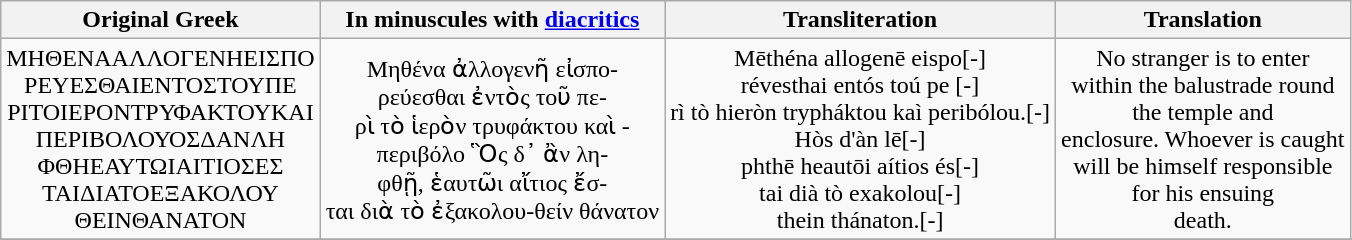<table class="wikitable" style="text-align:center">
<tr>
<th>Original Greek</th>
<th>In minuscules with <a href='#'>diacritics</a></th>
<th>Transliteration</th>
<th>Translation</th>
</tr>
<tr ->
<td>ΜΗΘΕΝΑΑΛΛΟΓΕΝΗΕΙΣΠΟ<br>ΡΕΥΕΣΘΑΙΕΝΤΟΣΤΟΥΠΕ<br>ΡΙΤΟΙΕΡΟΝΤΡΥΦΑΚΤΟΥΚΑΙ<br>ΠΕΡΙΒΟΛΟΥΟΣΔΑΝΛΗ<br>ΦΘΗΕΑΥΤΩΙΑΙΤΙΟΣΕΣ<br>ΤΑΙΔΙΑΤΟΕΞΑΚΟΛΟΥ<br>ΘΕΙΝΘΑΝΑΤΟΝ</td>
<td>Μηθένα ἀλλογενῆ εἰσπο-<br>ρεύεσθαι ἐντὸς τοῦ πε-<br>ρὶ τὸ ἱερὸν τρυφάκτου καὶ  -<br>περιβόλο Ὃς δ᾽ ἂν λη-<br>φθῇ, ἑαυτῶι αἴτιος ἔσ-<br>ται διὰ τὸ ἐξακολου-θείν θάνατον</td>
<td>Mēthéna allogenē eispo[-]<br>révesthai entós toú pe [-]<br>rì tò hieròn trypháktou kaì peribólou.[-]<br>Hòs d'àn lē[-]<br>phthē heautōi aítios és[-]<br>tai dià tò exakolou[-]<br>thein thánaton.[-]</td>
<td>No stranger is to enter<br>within the balustrade round<br>the temple and<br>enclosure. Whoever is caught<br>will be himself responsible<br>for his ensuing<br>death.</td>
</tr>
<tr ->
</tr>
</table>
